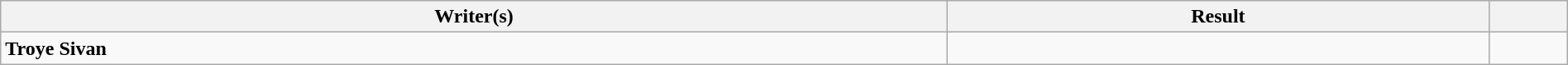<table class="wikitable" width=100%>
<tr>
<th scope="col">Writer(s)</th>
<th scope="col">Result</th>
<th scope="col"></th>
</tr>
<tr>
<td><strong>Troye Sivan</strong></td>
<td></td>
<td></td>
</tr>
</table>
